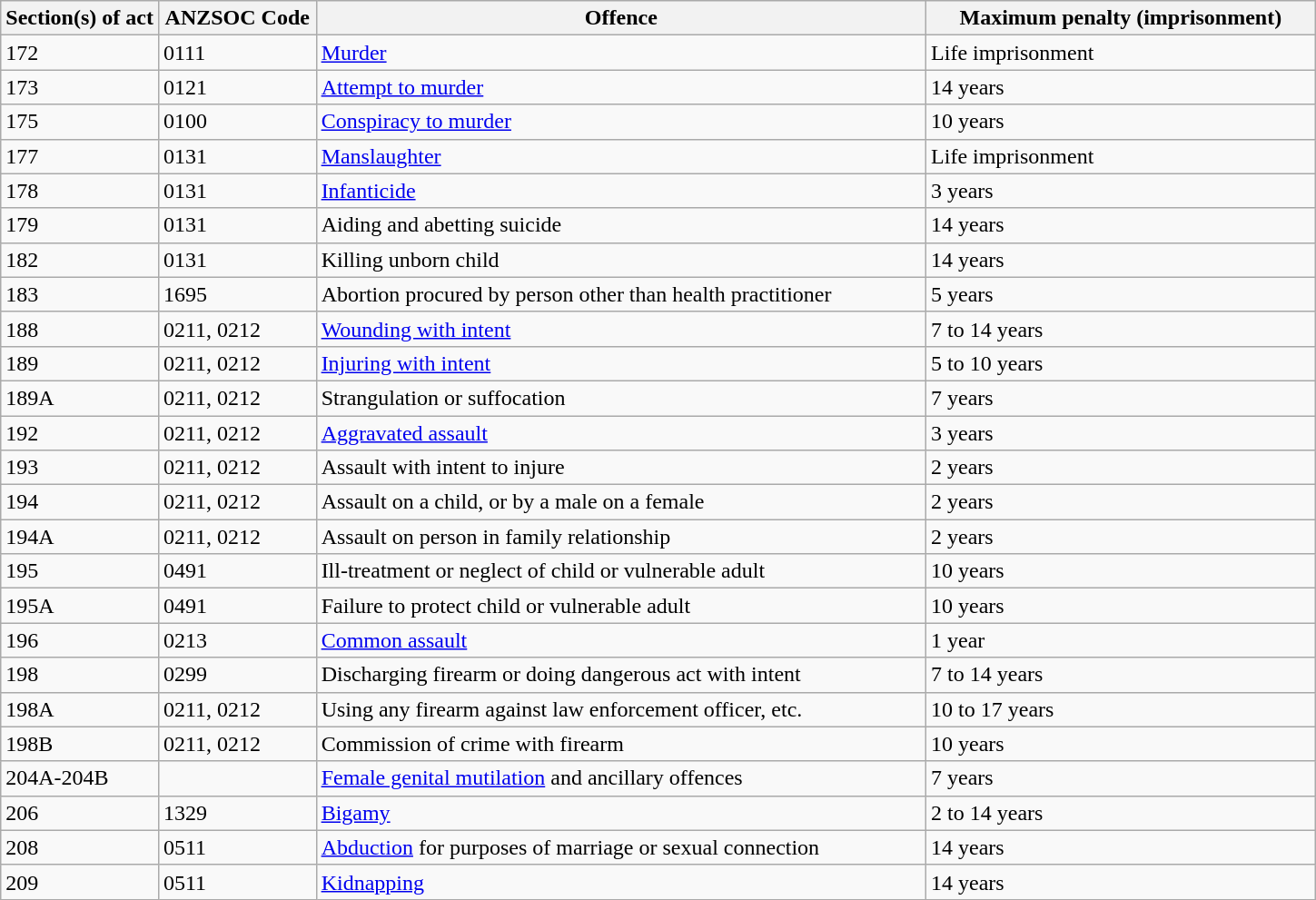<table class="wikitable">
<tr>
<th width=12%>Section(s) of act</th>
<th width="12%">ANZSOC Code</th>
<th>Offence</th>
<th>Maximum penalty (imprisonment)</th>
</tr>
<tr>
<td>172</td>
<td>0111</td>
<td><a href='#'>Murder</a></td>
<td>Life imprisonment</td>
</tr>
<tr>
<td>173</td>
<td>0121</td>
<td><a href='#'>Attempt to murder</a></td>
<td>14 years</td>
</tr>
<tr>
<td>175</td>
<td>0100</td>
<td><a href='#'>Conspiracy to murder</a></td>
<td>10 years</td>
</tr>
<tr>
<td>177</td>
<td>0131</td>
<td><a href='#'>Manslaughter</a></td>
<td>Life imprisonment</td>
</tr>
<tr>
<td>178</td>
<td>0131</td>
<td><a href='#'>Infanticide</a></td>
<td>3 years</td>
</tr>
<tr>
<td>179</td>
<td>0131</td>
<td>Aiding and abetting suicide</td>
<td>14 years</td>
</tr>
<tr>
<td>182</td>
<td>0131</td>
<td>Killing unborn child</td>
<td>14 years</td>
</tr>
<tr>
<td>183</td>
<td>1695</td>
<td>Abortion procured by person other than health practitioner</td>
<td>5 years</td>
</tr>
<tr>
<td>188</td>
<td>0211, 0212</td>
<td><a href='#'>Wounding with intent</a></td>
<td>7 to 14 years</td>
</tr>
<tr>
<td>189</td>
<td>0211, 0212</td>
<td><a href='#'>Injuring with intent</a></td>
<td>5 to 10 years</td>
</tr>
<tr>
<td>189A</td>
<td>0211, 0212</td>
<td>Strangulation or suffocation</td>
<td>7 years</td>
</tr>
<tr>
<td>192</td>
<td>0211, 0212</td>
<td><a href='#'>Aggravated assault</a></td>
<td>3 years</td>
</tr>
<tr>
<td>193</td>
<td>0211, 0212</td>
<td>Assault with intent to injure</td>
<td>2 years</td>
</tr>
<tr>
<td>194</td>
<td>0211, 0212</td>
<td>Assault on a child, or by a male on a female</td>
<td>2 years</td>
</tr>
<tr>
<td>194A</td>
<td>0211, 0212</td>
<td>Assault on person in family relationship</td>
<td>2 years</td>
</tr>
<tr>
<td>195</td>
<td>0491</td>
<td>Ill-treatment or neglect of child or vulnerable adult</td>
<td>10 years</td>
</tr>
<tr>
<td>195A</td>
<td>0491</td>
<td>Failure to protect child or vulnerable adult</td>
<td>10 years</td>
</tr>
<tr>
<td>196</td>
<td>0213</td>
<td><a href='#'>Common assault</a></td>
<td>1 year</td>
</tr>
<tr>
<td>198</td>
<td>0299</td>
<td>Discharging firearm or doing dangerous act with intent</td>
<td>7 to 14 years</td>
</tr>
<tr>
<td>198A</td>
<td>0211, 0212</td>
<td>Using any firearm against law enforcement officer, etc.</td>
<td>10 to 17 years</td>
</tr>
<tr>
<td>198B</td>
<td>0211, 0212</td>
<td>Commission of crime with firearm</td>
<td>10 years</td>
</tr>
<tr>
<td>204A-204B</td>
<td></td>
<td><a href='#'>Female genital mutilation</a> and ancillary offences</td>
<td>7 years</td>
</tr>
<tr>
<td>206</td>
<td>1329</td>
<td><a href='#'>Bigamy</a></td>
<td>2 to 14 years</td>
</tr>
<tr>
<td>208</td>
<td>0511</td>
<td><a href='#'>Abduction</a> for purposes of marriage or sexual connection</td>
<td>14 years</td>
</tr>
<tr>
<td>209</td>
<td>0511</td>
<td><a href='#'>Kidnapping</a></td>
<td>14 years</td>
</tr>
</table>
